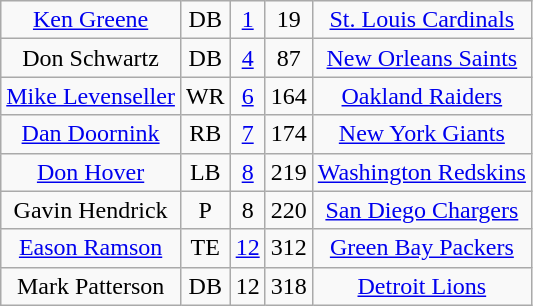<table class=wikitable style="text-align:center">
<tr>
<td><a href='#'>Ken Greene</a></td>
<td>DB</td>
<td><a href='#'>1</a></td>
<td>19</td>
<td><a href='#'>St. Louis Cardinals</a></td>
</tr>
<tr>
<td>Don Schwartz</td>
<td>DB</td>
<td><a href='#'>4</a></td>
<td>87</td>
<td><a href='#'>New Orleans Saints</a></td>
</tr>
<tr>
<td><a href='#'>Mike Levenseller</a></td>
<td>WR</td>
<td><a href='#'>6</a></td>
<td>164</td>
<td><a href='#'>Oakland Raiders</a></td>
</tr>
<tr>
<td><a href='#'>Dan Doornink</a></td>
<td>RB</td>
<td><a href='#'>7</a></td>
<td>174</td>
<td><a href='#'>New York Giants</a></td>
</tr>
<tr>
<td><a href='#'>Don Hover</a></td>
<td>LB</td>
<td><a href='#'>8</a></td>
<td>219</td>
<td><a href='#'>Washington Redskins</a></td>
</tr>
<tr>
<td>Gavin Hendrick</td>
<td>P</td>
<td>8</td>
<td>220</td>
<td><a href='#'>San Diego Chargers</a></td>
</tr>
<tr>
<td><a href='#'>Eason Ramson</a></td>
<td>TE</td>
<td><a href='#'>12</a></td>
<td>312</td>
<td><a href='#'>Green Bay Packers</a></td>
</tr>
<tr>
<td>Mark Patterson</td>
<td>DB</td>
<td>12</td>
<td>318</td>
<td><a href='#'>Detroit Lions</a></td>
</tr>
</table>
